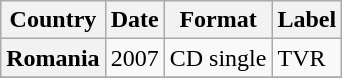<table class="wikitable plainrowheaders unsortable">
<tr>
<th>Country</th>
<th>Date</th>
<th>Format</th>
<th>Label</th>
</tr>
<tr>
<th scope="row">Romania</th>
<td rowspan="1">2007</td>
<td rowspan="1">CD single</td>
<td rowspan="1">TVR</td>
</tr>
<tr>
</tr>
</table>
